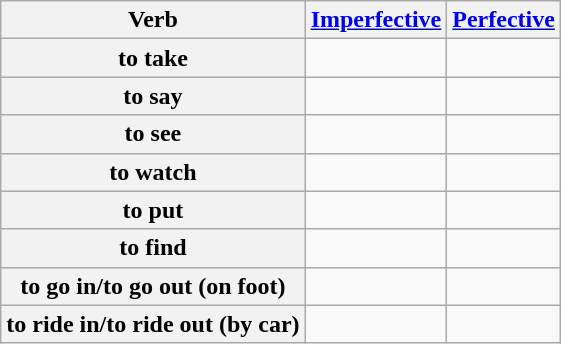<table class="wikitable">
<tr>
<th>Verb</th>
<th><a href='#'>Imperfective</a></th>
<th><a href='#'>Perfective</a></th>
</tr>
<tr>
<th>to take</th>
<td></td>
<td></td>
</tr>
<tr>
<th>to say</th>
<td></td>
<td></td>
</tr>
<tr>
<th>to see</th>
<td></td>
<td></td>
</tr>
<tr>
<th>to watch</th>
<td></td>
<td></td>
</tr>
<tr>
<th>to put</th>
<td></td>
<td></td>
</tr>
<tr>
<th>to find</th>
<td></td>
<td></td>
</tr>
<tr>
<th>to go in/to go out (on foot)</th>
<td></td>
<td></td>
</tr>
<tr>
<th>to ride in/to ride out (by car)</th>
<td></td>
<td></td>
</tr>
</table>
